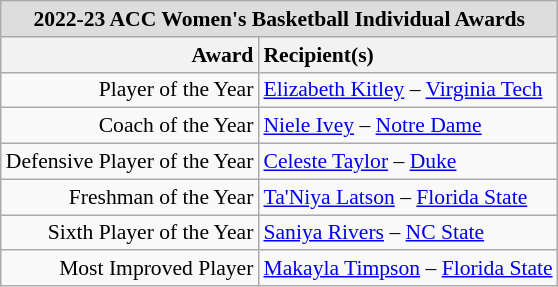<table class="wikitable" style="white-space:nowrap; font-size:90%;">
<tr>
<td colspan="2" style="text-align:center; background:#ddd;"><strong>2022-23 ACC Women's Basketball Individual Awards</strong></td>
</tr>
<tr>
<th style="text-align:right;">Award</th>
<th style="text-align:left;">Recipient(s)</th>
</tr>
<tr>
<td style="text-align:right;">Player of the Year</td>
<td style="text-align:left;"><a href='#'>Elizabeth Kitley</a> – <a href='#'>Virginia Tech</a></td>
</tr>
<tr>
<td style="text-align:right;">Coach of the Year</td>
<td style="text-align:left;"><a href='#'>Niele Ivey</a> – <a href='#'>Notre Dame</a></td>
</tr>
<tr>
<td style="text-align:right;">Defensive Player of the Year</td>
<td style="text-align:left;"><a href='#'>Celeste Taylor</a> – <a href='#'>Duke</a></td>
</tr>
<tr>
<td style="text-align:right;">Freshman of the Year</td>
<td style="text-align:left;"><a href='#'>Ta'Niya Latson</a> – <a href='#'>Florida State</a></td>
</tr>
<tr>
<td style="text-align:right;">Sixth Player of the Year</td>
<td style="text-align:left;"><a href='#'>Saniya Rivers</a> – <a href='#'>NC State</a></td>
</tr>
<tr>
<td style="text-align:right;">Most Improved Player</td>
<td style="text-align:left;"><a href='#'>Makayla Timpson</a> – <a href='#'>Florida State</a></td>
</tr>
</table>
